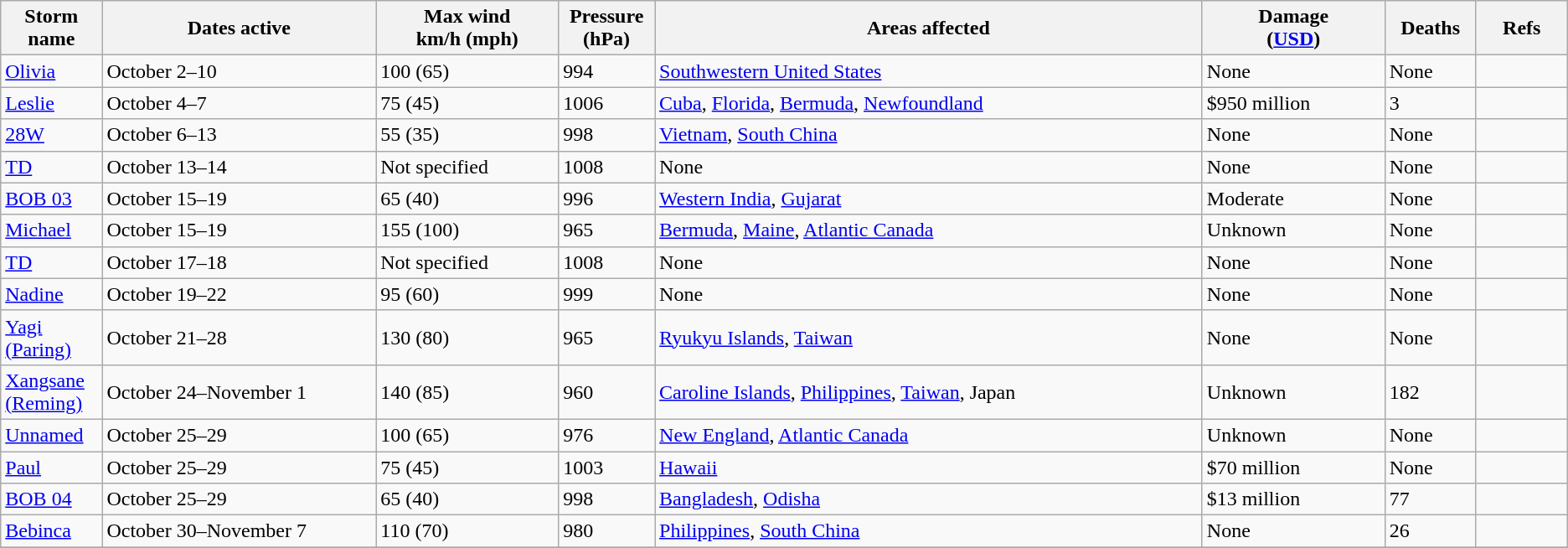<table class="wikitable sortable">
<tr>
<th width="5%">Storm name</th>
<th width="15%">Dates active</th>
<th width="10%">Max wind<br>km/h (mph)</th>
<th width="5%">Pressure<br>(hPa)</th>
<th width="30%">Areas affected</th>
<th width="10%">Damage<br>(<a href='#'>USD</a>)</th>
<th width="5%">Deaths</th>
<th width="5%">Refs</th>
</tr>
<tr>
<td><a href='#'>Olivia</a></td>
<td>October 2–10</td>
<td>100 (65)</td>
<td>994</td>
<td><a href='#'>Southwestern United States</a></td>
<td>None</td>
<td>None</td>
<td></td>
</tr>
<tr>
<td><a href='#'>Leslie</a></td>
<td>October 4–7</td>
<td>75 (45)</td>
<td>1006</td>
<td><a href='#'>Cuba</a>, <a href='#'>Florida</a>, <a href='#'>Bermuda</a>, <a href='#'>Newfoundland</a></td>
<td>$950 million</td>
<td>3</td>
<td></td>
</tr>
<tr>
<td><a href='#'>28W</a></td>
<td>October 6–13</td>
<td>55 (35)</td>
<td>998</td>
<td><a href='#'>Vietnam</a>, <a href='#'>South China</a></td>
<td>None</td>
<td>None</td>
<td></td>
</tr>
<tr>
<td><a href='#'>TD</a></td>
<td>October 13–14</td>
<td>Not specified</td>
<td>1008</td>
<td>None</td>
<td>None</td>
<td>None</td>
<td></td>
</tr>
<tr>
<td><a href='#'>BOB 03</a></td>
<td>October 15–19</td>
<td>65 (40)</td>
<td>996</td>
<td><a href='#'>Western India</a>, <a href='#'>Gujarat</a></td>
<td>Moderate</td>
<td>None</td>
<td></td>
</tr>
<tr>
<td><a href='#'>Michael</a></td>
<td>October 15–19</td>
<td>155 (100)</td>
<td>965</td>
<td><a href='#'>Bermuda</a>, <a href='#'>Maine</a>, <a href='#'>Atlantic Canada</a></td>
<td>Unknown</td>
<td>None</td>
<td></td>
</tr>
<tr>
<td><a href='#'>TD</a></td>
<td>October 17–18</td>
<td>Not specified</td>
<td>1008</td>
<td>None</td>
<td>None</td>
<td>None</td>
<td></td>
</tr>
<tr>
<td><a href='#'>Nadine</a></td>
<td>October 19–22</td>
<td>95 (60)</td>
<td>999</td>
<td>None</td>
<td>None</td>
<td>None</td>
<td></td>
</tr>
<tr>
<td><a href='#'>Yagi (Paring)</a></td>
<td>October 21–28</td>
<td>130 (80)</td>
<td>965</td>
<td><a href='#'>Ryukyu Islands</a>, <a href='#'>Taiwan</a></td>
<td>None</td>
<td>None</td>
<td></td>
</tr>
<tr>
<td><a href='#'>Xangsane (Reming)</a></td>
<td>October 24–November 1</td>
<td>140 (85)</td>
<td>960</td>
<td><a href='#'>Caroline Islands</a>, <a href='#'>Philippines</a>, <a href='#'>Taiwan</a>, Japan</td>
<td>Unknown</td>
<td>182</td>
<td></td>
</tr>
<tr>
<td><a href='#'>Unnamed</a></td>
<td>October 25–29</td>
<td>100 (65)</td>
<td>976</td>
<td><a href='#'>New England</a>, <a href='#'>Atlantic Canada</a></td>
<td>Unknown</td>
<td>None</td>
<td></td>
</tr>
<tr>
<td><a href='#'>Paul</a></td>
<td>October 25–29</td>
<td>75 (45)</td>
<td>1003</td>
<td><a href='#'>Hawaii</a></td>
<td>$70 million</td>
<td>None</td>
<td></td>
</tr>
<tr>
<td><a href='#'>BOB 04</a></td>
<td>October 25–29</td>
<td>65 (40)</td>
<td>998</td>
<td><a href='#'>Bangladesh</a>, <a href='#'>Odisha</a></td>
<td>$13 million</td>
<td>77</td>
<td></td>
</tr>
<tr>
<td><a href='#'>Bebinca</a></td>
<td>October 30–November 7</td>
<td>110 (70)</td>
<td>980</td>
<td><a href='#'>Philippines</a>, <a href='#'>South China</a></td>
<td>None</td>
<td>26</td>
<td></td>
</tr>
<tr>
</tr>
</table>
